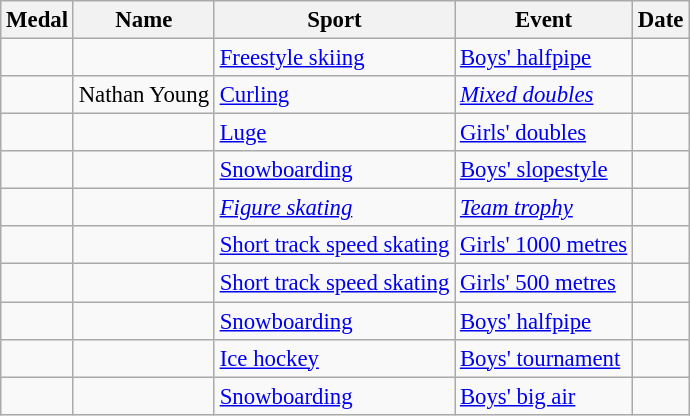<table class="wikitable sortable" style="font-size: 95%">
<tr>
<th>Medal</th>
<th>Name</th>
<th>Sport</th>
<th>Event</th>
<th>Date</th>
</tr>
<tr>
<td></td>
<td></td>
<td><a href='#'>Freestyle skiing</a></td>
<td><a href='#'>Boys' halfpipe</a></td>
<td></td>
</tr>
<tr>
<td><em></em></td>
<td>Nathan Young</td>
<td><a href='#'>Curling</a></td>
<td><em><a href='#'>Mixed doubles</a></em></td>
<td><em></em></td>
</tr>
<tr>
<td></td>
<td><br></td>
<td><a href='#'>Luge</a></td>
<td><a href='#'>Girls' doubles</a></td>
<td></td>
</tr>
<tr>
<td></td>
<td></td>
<td><a href='#'>Snowboarding</a></td>
<td><a href='#'>Boys' slopestyle</a></td>
<td></td>
</tr>
<tr>
<td><em></em></td>
<td><em><br></em></td>
<td><em><a href='#'>Figure skating</a></em></td>
<td><em><a href='#'>Team trophy</a></em></td>
<td><em></em></td>
</tr>
<tr>
<td></td>
<td></td>
<td><a href='#'>Short track speed skating</a></td>
<td><a href='#'>Girls' 1000 metres</a></td>
<td></td>
</tr>
<tr>
<td></td>
<td></td>
<td><a href='#'>Short track speed skating</a></td>
<td><a href='#'>Girls' 500 metres</a></td>
<td></td>
</tr>
<tr>
<td></td>
<td></td>
<td><a href='#'>Snowboarding</a></td>
<td><a href='#'>Boys' halfpipe</a></td>
<td></td>
</tr>
<tr>
<td></td>
<td><br></td>
<td><a href='#'>Ice hockey</a></td>
<td><a href='#'>Boys' tournament</a></td>
<td></td>
</tr>
<tr>
<td></td>
<td></td>
<td><a href='#'>Snowboarding</a></td>
<td><a href='#'>Boys' big air</a></td>
<td></td>
</tr>
</table>
